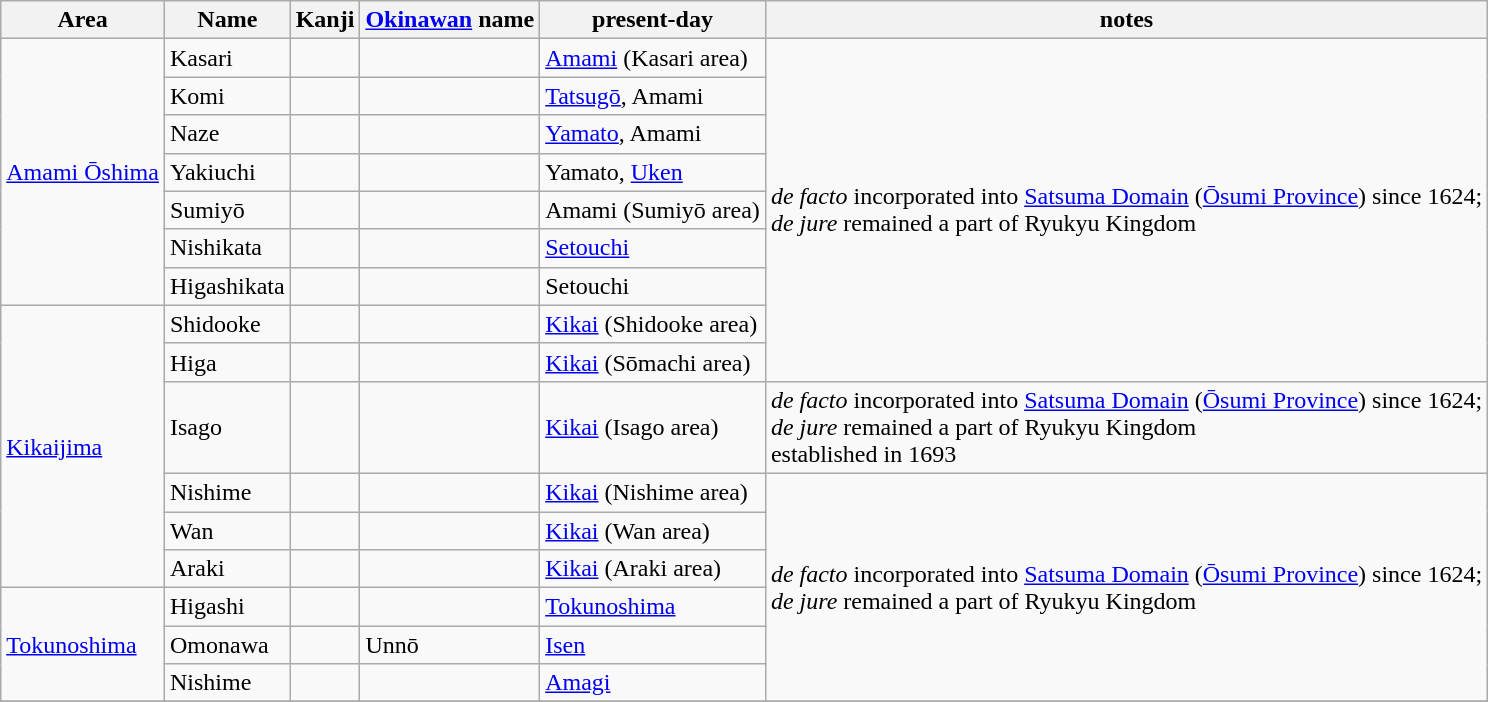<table class="wikitable">
<tr>
<th>Area</th>
<th>Name</th>
<th>Kanji</th>
<th><a href='#'>Okinawan</a> name</th>
<th>present-day</th>
<th>notes</th>
</tr>
<tr>
<td rowspan="7"><a href='#'>Amami Ōshima</a></td>
<td>Kasari</td>
<td></td>
<td></td>
<td><a href='#'>Amami</a> (Kasari area)</td>
<td rowspan="9"><em>de facto</em> incorporated into <a href='#'>Satsuma Domain</a> (<a href='#'>Ōsumi Province</a>) since 1624;<br><em>de jure</em> remained a part of Ryukyu Kingdom</td>
</tr>
<tr>
<td>Komi</td>
<td></td>
<td></td>
<td><a href='#'>Tatsugō</a>, Amami</td>
</tr>
<tr>
<td>Naze</td>
<td></td>
<td></td>
<td><a href='#'>Yamato</a>, Amami</td>
</tr>
<tr>
<td>Yakiuchi</td>
<td></td>
<td></td>
<td>Yamato, <a href='#'>Uken</a></td>
</tr>
<tr>
<td>Sumiyō</td>
<td></td>
<td></td>
<td>Amami (Sumiyō area)</td>
</tr>
<tr>
<td>Nishikata</td>
<td></td>
<td></td>
<td><a href='#'>Setouchi</a></td>
</tr>
<tr>
<td>Higashikata</td>
<td></td>
<td></td>
<td>Setouchi</td>
</tr>
<tr>
<td rowspan="6"><a href='#'>Kikaijima</a></td>
<td>Shidooke</td>
<td></td>
<td></td>
<td><a href='#'>Kikai</a> (Shidooke area)</td>
</tr>
<tr>
<td>Higa</td>
<td></td>
<td></td>
<td><a href='#'>Kikai</a> (Sōmachi area)</td>
</tr>
<tr>
<td>Isago</td>
<td></td>
<td></td>
<td><a href='#'>Kikai</a> (Isago area)</td>
<td><em>de facto</em> incorporated into <a href='#'>Satsuma Domain</a> (<a href='#'>Ōsumi Province</a>) since 1624;<br><em>de jure</em> remained a part of Ryukyu Kingdom<br> established in 1693</td>
</tr>
<tr>
<td>Nishime</td>
<td></td>
<td></td>
<td><a href='#'>Kikai</a> (Nishime area)</td>
<td rowspan="6"><em>de facto</em> incorporated into <a href='#'>Satsuma Domain</a> (<a href='#'>Ōsumi Province</a>) since 1624;<br><em>de jure</em> remained a part of Ryukyu Kingdom</td>
</tr>
<tr>
<td>Wan</td>
<td></td>
<td></td>
<td><a href='#'>Kikai</a> (Wan area)</td>
</tr>
<tr>
<td>Araki</td>
<td></td>
<td></td>
<td><a href='#'>Kikai</a> (Araki area)</td>
</tr>
<tr>
<td rowspan="3"><a href='#'>Tokunoshima</a></td>
<td>Higashi</td>
<td></td>
<td></td>
<td><a href='#'>Tokunoshima</a></td>
</tr>
<tr>
<td>Omonawa</td>
<td></td>
<td>Unnō</td>
<td><a href='#'>Isen</a></td>
</tr>
<tr>
<td>Nishime</td>
<td></td>
<td></td>
<td><a href='#'>Amagi</a></td>
</tr>
<tr>
</tr>
</table>
